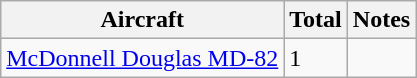<table class="wikitable">
<tr>
<th>Aircraft</th>
<th>Total</th>
<th>Notes</th>
</tr>
<tr>
<td><a href='#'>McDonnell Douglas MD-82</a></td>
<td>1</td>
<td></td>
</tr>
</table>
